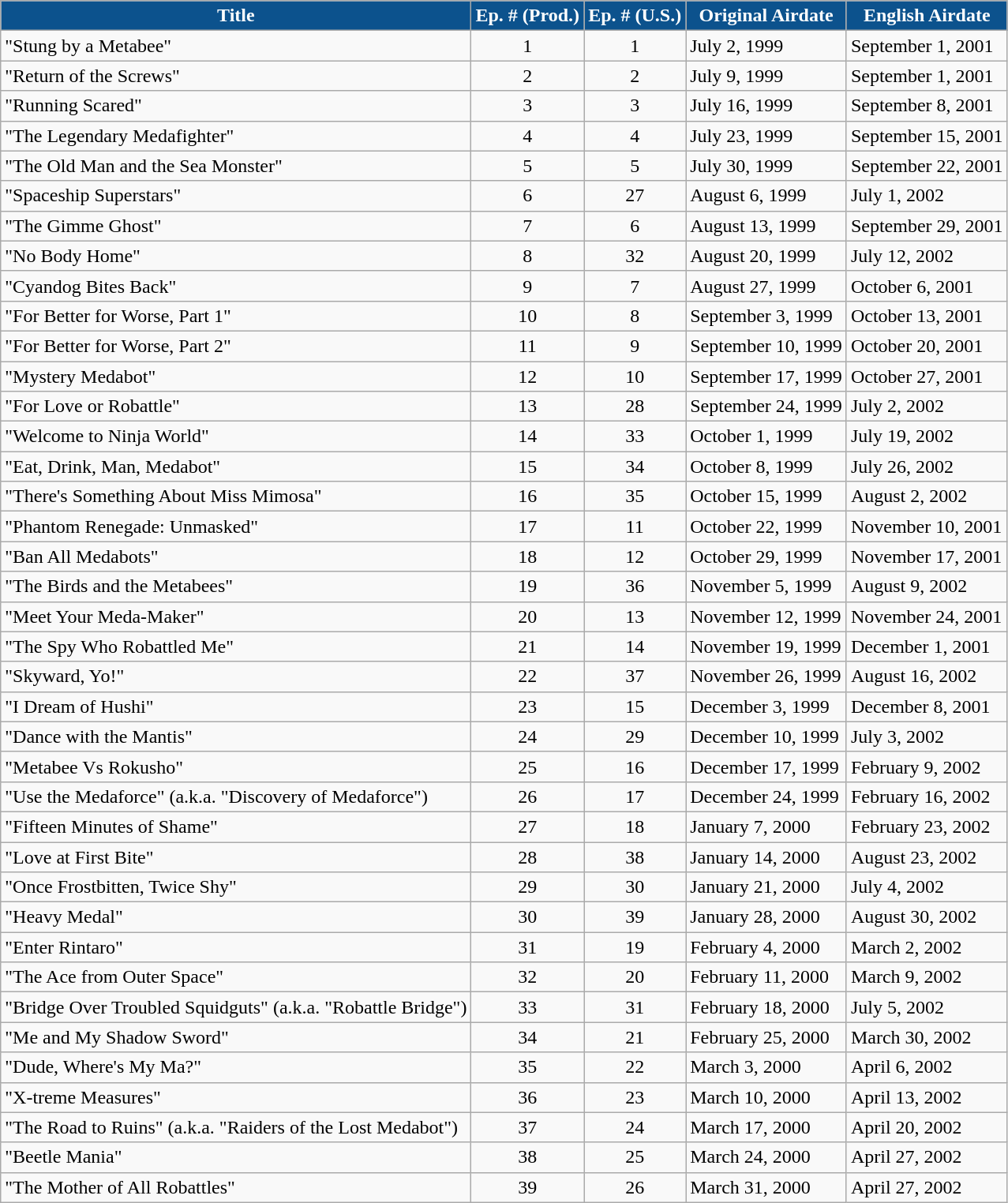<table class="plainrowheaders wikitable sortable">
<tr>
<th style="background:#0C528D; color:#FFF;">Title</th>
<th style="background:#0C528D; color:#FFF;">Ep. # (Prod.)</th>
<th style="background:#0C528D; color:#FFF;">Ep. # (U.S.)</th>
<th style="background:#0C528D; color:#FFF;">Original Airdate</th>
<th style="background:#0C528D; color:#FFF;">English Airdate</th>
</tr>
<tr>
<td>"Stung by a Metabee"</td>
<td align="center">1</td>
<td align="center">1</td>
<td>July 2, 1999</td>
<td>September 1, 2001</td>
</tr>
<tr>
<td>"Return of the Screws"</td>
<td align="center">2</td>
<td align="center">2</td>
<td>July 9, 1999</td>
<td>September 1, 2001</td>
</tr>
<tr>
<td>"Running Scared"</td>
<td align="center">3</td>
<td align="center">3</td>
<td>July 16, 1999</td>
<td>September 8, 2001</td>
</tr>
<tr>
<td>"The Legendary Medafighter"</td>
<td align="center">4</td>
<td align="center">4</td>
<td>July 23, 1999</td>
<td>September 15, 2001</td>
</tr>
<tr>
<td>"The Old Man and the Sea Monster"</td>
<td align="center">5</td>
<td align="center">5</td>
<td>July 30, 1999</td>
<td>September 22, 2001</td>
</tr>
<tr>
<td>"Spaceship Superstars"</td>
<td align="center">6</td>
<td align="center">27</td>
<td>August 6, 1999</td>
<td>July 1, 2002</td>
</tr>
<tr>
<td>"The Gimme Ghost"</td>
<td align="center">7</td>
<td align="center">6</td>
<td>August 13, 1999</td>
<td>September 29, 2001</td>
</tr>
<tr>
<td>"No Body Home"</td>
<td align="center">8</td>
<td align="center">32</td>
<td>August 20, 1999</td>
<td>July 12, 2002</td>
</tr>
<tr>
<td>"Cyandog Bites Back"</td>
<td align="center">9</td>
<td align="center">7</td>
<td>August 27, 1999</td>
<td>October 6, 2001</td>
</tr>
<tr>
<td>"For Better for Worse, Part 1"</td>
<td align="center">10</td>
<td align="center">8</td>
<td>September 3, 1999</td>
<td>October 13, 2001</td>
</tr>
<tr>
<td>"For Better for Worse, Part 2"</td>
<td align="center">11</td>
<td align="center">9</td>
<td>September 10, 1999</td>
<td>October 20, 2001</td>
</tr>
<tr>
<td>"Mystery Medabot"</td>
<td align="center">12</td>
<td align="center">10</td>
<td>September 17, 1999</td>
<td>October 27, 2001</td>
</tr>
<tr>
<td>"For Love or Robattle"</td>
<td align="center">13</td>
<td align="center">28</td>
<td>September 24, 1999</td>
<td>July 2, 2002</td>
</tr>
<tr>
<td>"Welcome to Ninja World"</td>
<td align="center">14</td>
<td align="center">33</td>
<td>October 1, 1999</td>
<td>July 19, 2002</td>
</tr>
<tr>
<td>"Eat, Drink, Man, Medabot"</td>
<td align="center">15</td>
<td align="center">34</td>
<td>October 8, 1999</td>
<td>July 26, 2002</td>
</tr>
<tr>
<td>"There's Something About Miss Mimosa"</td>
<td align="center">16</td>
<td align="center">35</td>
<td>October 15, 1999</td>
<td>August 2, 2002</td>
</tr>
<tr>
<td>"Phantom Renegade: Unmasked"</td>
<td align="center">17</td>
<td align="center">11</td>
<td>October 22, 1999</td>
<td>November 10, 2001</td>
</tr>
<tr>
<td>"Ban All Medabots"</td>
<td align="center">18</td>
<td align="center">12</td>
<td>October 29, 1999</td>
<td>November 17, 2001</td>
</tr>
<tr>
<td>"The Birds and the Metabees"</td>
<td align="center">19</td>
<td align="center">36</td>
<td>November 5, 1999</td>
<td>August 9, 2002</td>
</tr>
<tr>
<td>"Meet Your Meda-Maker"</td>
<td align="center">20</td>
<td align="center">13</td>
<td>November 12, 1999</td>
<td>November 24, 2001</td>
</tr>
<tr>
<td>"The Spy Who Robattled Me"</td>
<td align="center">21</td>
<td align="center">14</td>
<td>November 19, 1999</td>
<td>December 1, 2001</td>
</tr>
<tr>
<td>"Skyward, Yo!"</td>
<td align="center">22</td>
<td align="center">37</td>
<td>November 26, 1999</td>
<td>August 16, 2002</td>
</tr>
<tr>
<td>"I Dream of Hushi"</td>
<td align="center">23</td>
<td align="center">15</td>
<td>December 3, 1999</td>
<td>December 8, 2001</td>
</tr>
<tr>
<td>"Dance with the Mantis"</td>
<td align="center">24</td>
<td align="center">29</td>
<td>December 10, 1999</td>
<td>July 3, 2002</td>
</tr>
<tr>
<td>"Metabee Vs Rokusho"</td>
<td align="center">25</td>
<td align="center">16</td>
<td>December 17, 1999</td>
<td>February 9, 2002</td>
</tr>
<tr>
<td>"Use the Medaforce" (a.k.a. "Discovery of Medaforce")</td>
<td align="center">26</td>
<td align="center">17</td>
<td>December 24, 1999</td>
<td>February 16, 2002</td>
</tr>
<tr>
<td>"Fifteen Minutes of Shame"</td>
<td align="center">27</td>
<td align="center">18</td>
<td>January 7, 2000</td>
<td>February 23, 2002</td>
</tr>
<tr>
<td>"Love at First Bite"</td>
<td align="center">28</td>
<td align="center">38</td>
<td>January 14, 2000</td>
<td>August 23, 2002</td>
</tr>
<tr>
<td>"Once Frostbitten, Twice Shy"</td>
<td align="center">29</td>
<td align="center">30</td>
<td>January 21, 2000</td>
<td>July 4, 2002</td>
</tr>
<tr>
<td>"Heavy Medal"</td>
<td align="center">30</td>
<td align="center">39</td>
<td>January 28, 2000</td>
<td>August 30, 2002</td>
</tr>
<tr>
<td>"Enter Rintaro"</td>
<td align="center">31</td>
<td align="center">19</td>
<td>February 4, 2000</td>
<td>March 2, 2002</td>
</tr>
<tr>
<td>"The Ace from Outer Space"</td>
<td align="center">32</td>
<td align="center">20</td>
<td>February 11, 2000</td>
<td>March 9, 2002</td>
</tr>
<tr>
<td>"Bridge Over Troubled Squidguts" (a.k.a. "Robattle Bridge")</td>
<td align="center">33</td>
<td align="center">31</td>
<td>February 18, 2000</td>
<td>July 5, 2002</td>
</tr>
<tr>
<td>"Me and My Shadow Sword"</td>
<td align="center">34</td>
<td align="center">21</td>
<td>February 25, 2000</td>
<td>March 30, 2002</td>
</tr>
<tr>
<td>"Dude, Where's My Ma?"</td>
<td align="center">35</td>
<td align="center">22</td>
<td>March 3, 2000</td>
<td>April 6, 2002</td>
</tr>
<tr>
<td>"X-treme Measures"</td>
<td align="center">36</td>
<td align="center">23</td>
<td>March 10, 2000</td>
<td>April 13, 2002</td>
</tr>
<tr>
<td>"The Road to Ruins" (a.k.a. "Raiders of the Lost Medabot")</td>
<td align="center">37</td>
<td align="center">24</td>
<td>March 17, 2000</td>
<td>April 20, 2002</td>
</tr>
<tr>
<td>"Beetle Mania"</td>
<td align="center">38</td>
<td align="center">25</td>
<td>March 24, 2000</td>
<td>April 27, 2002</td>
</tr>
<tr>
<td>"The Mother of All Robattles"</td>
<td align="center">39</td>
<td align="center">26</td>
<td>March 31, 2000</td>
<td>April 27, 2002</td>
</tr>
</table>
